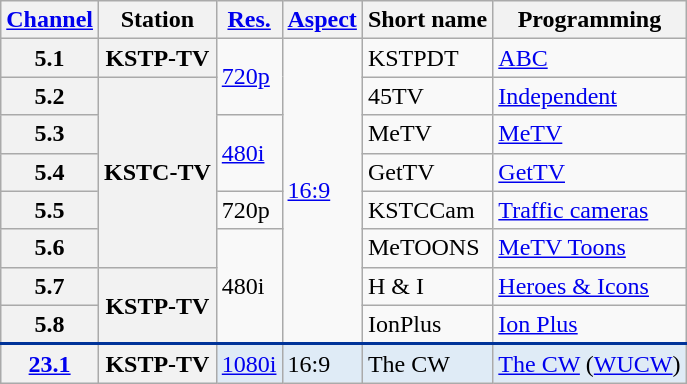<table class="wikitable">
<tr>
<th scope = "col"><a href='#'>Channel</a></th>
<th scope = "col">Station</th>
<th scope = "col"><a href='#'>Res.</a></th>
<th scope = "col"><a href='#'>Aspect</a></th>
<th scope = "col">Short name</th>
<th scope = "col">Programming</th>
</tr>
<tr>
<th scope = "row">5.1</th>
<th>KSTP-TV</th>
<td rowspan=2><a href='#'>720p</a></td>
<td rowspan=8><a href='#'>16:9</a></td>
<td>KSTPDT</td>
<td><a href='#'>ABC</a></td>
</tr>
<tr>
<th scope = "row">5.2</th>
<th rowspan=5>KSTC-TV</th>
<td>45TV</td>
<td><a href='#'>Independent</a></td>
</tr>
<tr>
<th scope = "row">5.3</th>
<td rowspan=2><a href='#'>480i</a></td>
<td>MeTV</td>
<td><a href='#'>MeTV</a></td>
</tr>
<tr>
<th scope = "row">5.4</th>
<td>GetTV</td>
<td><a href='#'>GetTV</a></td>
</tr>
<tr>
<th scope = "row">5.5</th>
<td>720p</td>
<td>KSTCCam</td>
<td><a href='#'>Traffic cameras</a></td>
</tr>
<tr>
<th scope = "row">5.6</th>
<td rowspan=3>480i</td>
<td>MeTOONS</td>
<td><a href='#'>MeTV Toons</a></td>
</tr>
<tr>
<th scope = "row">5.7</th>
<th rowspan=2>KSTP-TV</th>
<td>H & I</td>
<td><a href='#'>Heroes & Icons</a></td>
</tr>
<tr>
<th scope = "row">5.8</th>
<td>IonPlus</td>
<td><a href='#'>Ion Plus</a></td>
</tr>
<tr style="background-color:#DFEBF6; border-top: 2px solid #003399;">
<th scope = "row"><a href='#'>23.1</a></th>
<th>KSTP-TV</th>
<td><a href='#'>1080i</a></td>
<td>16:9</td>
<td>The CW</td>
<td><a href='#'>The CW</a> (<a href='#'>WUCW</a>)</td>
</tr>
</table>
